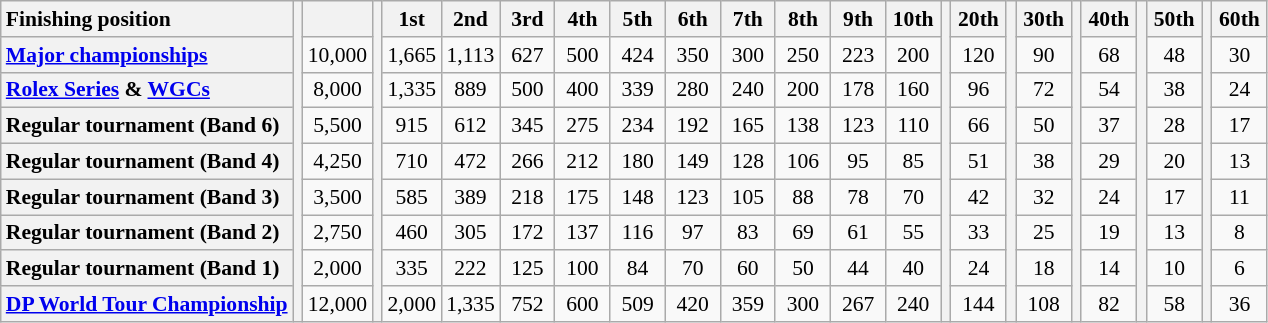<table class=wikitable style=font-size:90%;text-align:center>
<tr>
<th style="text-align:left">Finishing position</th>
<th rowspan="9"></th>
<th style="width:30px;"></th>
<th rowspan="9"></th>
<th style="width:30px;">1st</th>
<th style="width:30px;">2nd</th>
<th style="width:30px;">3rd</th>
<th style="width:30px;">4th</th>
<th style="width:30px;">5th</th>
<th style="width:30px;">6th</th>
<th style="width:30px;">7th</th>
<th style="width:30px;">8th</th>
<th style="width:30px;">9th</th>
<th style="width:30px;">10th</th>
<th rowspan="9"></th>
<th style="width:30px;">20th</th>
<th rowspan="9"></th>
<th style="width:30px;">30th</th>
<th rowspan="9"></th>
<th style="width:30px;">40th</th>
<th rowspan="9"></th>
<th style="width:30px;">50th</th>
<th rowspan="9"></th>
<th style="width:30px;">60th</th>
</tr>
<tr>
<th style="text-align:left"><a href='#'>Major championships</a></th>
<td>10,000</td>
<td>1,665</td>
<td>1,113</td>
<td>627</td>
<td>500</td>
<td>424</td>
<td>350</td>
<td>300</td>
<td>250</td>
<td>223</td>
<td>200</td>
<td>120</td>
<td>90</td>
<td>68</td>
<td>48</td>
<td>30</td>
</tr>
<tr>
<th style="text-align:left"><a href='#'>Rolex Series</a> & <a href='#'>WGCs</a></th>
<td>8,000</td>
<td>1,335</td>
<td>889</td>
<td>500</td>
<td>400</td>
<td>339</td>
<td>280</td>
<td>240</td>
<td>200</td>
<td>178</td>
<td>160</td>
<td>96</td>
<td>72</td>
<td>54</td>
<td>38</td>
<td>24</td>
</tr>
<tr>
<th style="text-align:left">Regular tournament (Band 6)</th>
<td>5,500</td>
<td>915</td>
<td>612</td>
<td>345</td>
<td>275</td>
<td>234</td>
<td>192</td>
<td>165</td>
<td>138</td>
<td>123</td>
<td>110</td>
<td>66</td>
<td>50</td>
<td>37</td>
<td>28</td>
<td>17</td>
</tr>
<tr>
<th style="text-align:left">Regular tournament (Band 4)</th>
<td>4,250</td>
<td>710</td>
<td>472</td>
<td>266</td>
<td>212</td>
<td>180</td>
<td>149</td>
<td>128</td>
<td>106</td>
<td>95</td>
<td>85</td>
<td>51</td>
<td>38</td>
<td>29</td>
<td>20</td>
<td>13</td>
</tr>
<tr>
<th style="text-align:left">Regular tournament (Band 3)</th>
<td>3,500</td>
<td>585</td>
<td>389</td>
<td>218</td>
<td>175</td>
<td>148</td>
<td>123</td>
<td>105</td>
<td>88</td>
<td>78</td>
<td>70</td>
<td>42</td>
<td>32</td>
<td>24</td>
<td>17</td>
<td>11</td>
</tr>
<tr>
<th style="text-align:left">Regular tournament (Band 2)</th>
<td>2,750</td>
<td>460</td>
<td>305</td>
<td>172</td>
<td>137</td>
<td>116</td>
<td>97</td>
<td>83</td>
<td>69</td>
<td>61</td>
<td>55</td>
<td>33</td>
<td>25</td>
<td>19</td>
<td>13</td>
<td>8</td>
</tr>
<tr>
<th style="text-align:left">Regular tournament (Band 1)</th>
<td>2,000</td>
<td>335</td>
<td>222</td>
<td>125</td>
<td>100</td>
<td>84</td>
<td>70</td>
<td>60</td>
<td>50</td>
<td>44</td>
<td>40</td>
<td>24</td>
<td>18</td>
<td>14</td>
<td>10</td>
<td>6</td>
</tr>
<tr>
<th style="text-align:left"><a href='#'>DP World Tour Championship</a></th>
<td>12,000</td>
<td>2,000</td>
<td>1,335</td>
<td>752</td>
<td>600</td>
<td>509</td>
<td>420</td>
<td>359</td>
<td>300</td>
<td>267</td>
<td>240</td>
<td>144</td>
<td>108</td>
<td>82</td>
<td>58</td>
<td>36</td>
</tr>
</table>
